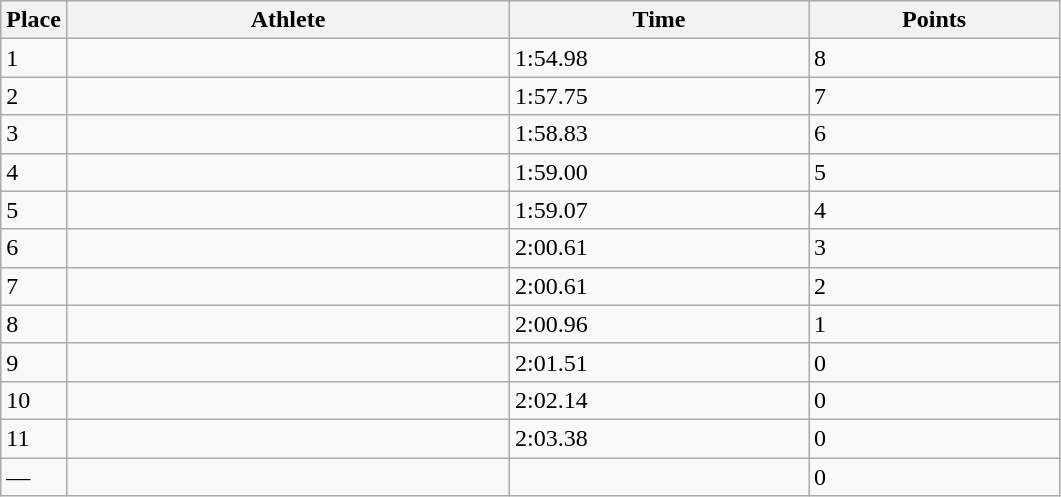<table class=wikitable>
<tr>
<th>Place</th>
<th style="width:18em">Athlete</th>
<th style="width:12em">Time</th>
<th style="width:10em">Points</th>
</tr>
<tr>
<td>1</td>
<td></td>
<td>1:54.98  </td>
<td>8</td>
</tr>
<tr>
<td>2</td>
<td></td>
<td>1:57.75</td>
<td>7</td>
</tr>
<tr>
<td>3</td>
<td></td>
<td>1:58.83</td>
<td>6</td>
</tr>
<tr>
<td>4</td>
<td></td>
<td>1:59.00</td>
<td>5</td>
</tr>
<tr>
<td>5</td>
<td></td>
<td>1:59.07</td>
<td>4</td>
</tr>
<tr>
<td>6</td>
<td></td>
<td>2:00.61</td>
<td>3</td>
</tr>
<tr>
<td>7</td>
<td></td>
<td>2:00.61</td>
<td>2</td>
</tr>
<tr>
<td>8</td>
<td></td>
<td>2:00.96</td>
<td>1</td>
</tr>
<tr>
<td>9</td>
<td></td>
<td>2:01.51</td>
<td>0</td>
</tr>
<tr>
<td>10</td>
<td></td>
<td>2:02.14</td>
<td>0</td>
</tr>
<tr>
<td>11</td>
<td></td>
<td>2:03.38</td>
<td>0</td>
</tr>
<tr>
<td>—</td>
<td></td>
<td> </td>
<td>0</td>
</tr>
</table>
